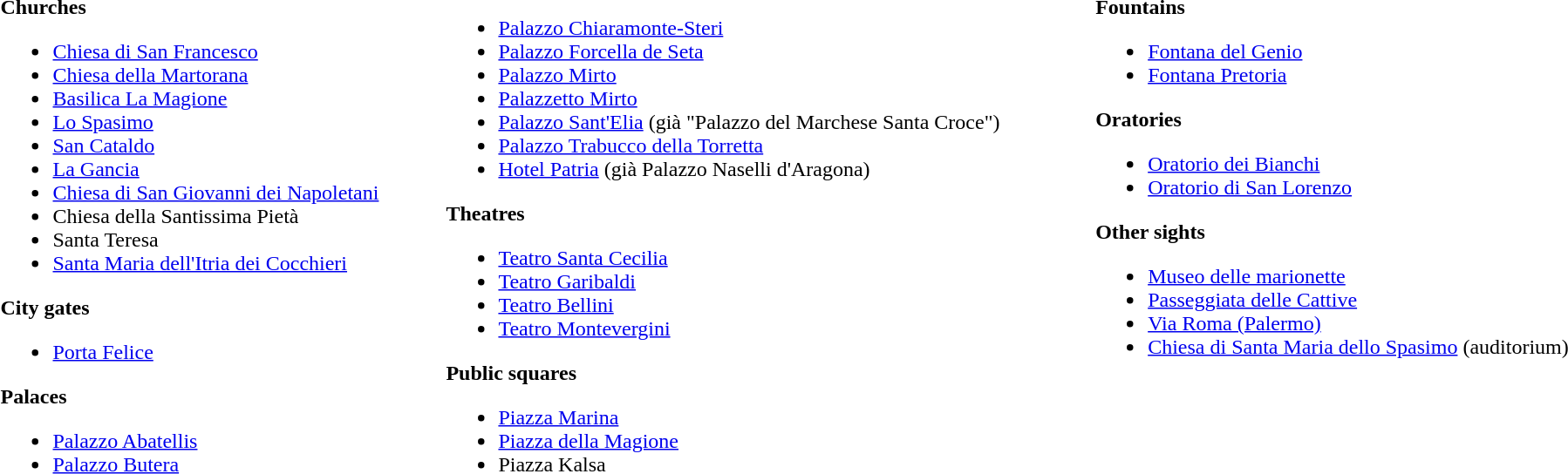<table style="width: 100%; align:top">
<tr>
<td valign=top><br><strong>Churches</strong><ul><li><a href='#'>Chiesa di San Francesco</a></li><li><a href='#'>Chiesa della Martorana</a></li><li><a href='#'>Basilica La Magione</a></li><li><a href='#'>Lo Spasimo</a></li><li><a href='#'>San Cataldo</a></li><li><a href='#'>La Gancia</a></li><li><a href='#'>Chiesa di San Giovanni dei Napoletani</a></li><li>Chiesa della Santissima Pietà</li><li>Santa Teresa</li><li><a href='#'>Santa Maria dell'Itria dei Cocchieri</a></li></ul><strong>City gates</strong><ul><li><a href='#'>Porta Felice</a></li></ul><strong>Palaces</strong><ul><li><a href='#'>Palazzo Abatellis</a></li><li><a href='#'>Palazzo Butera</a></li></ul></td>
<td valign=top><br><ul><li><a href='#'>Palazzo Chiaramonte-Steri</a></li><li><a href='#'>Palazzo Forcella de Seta</a></li><li><a href='#'>Palazzo Mirto</a></li><li><a href='#'>Palazzetto Mirto</a></li><li><a href='#'>Palazzo Sant'Elia</a> (già "Palazzo del Marchese Santa Croce")</li><li><a href='#'>Palazzo Trabucco della Torretta</a></li><li><a href='#'>Hotel Patria</a> (già Palazzo Naselli d'Aragona)</li></ul><strong>Theatres</strong><ul><li><a href='#'>Teatro Santa Cecilia</a></li><li><a href='#'>Teatro Garibaldi</a></li><li><a href='#'>Teatro Bellini</a></li><li><a href='#'>Teatro Montevergini</a></li></ul><strong>Public squares</strong><ul><li><a href='#'>Piazza Marina</a></li><li><a href='#'>Piazza della Magione</a></li><li>Piazza Kalsa</li></ul></td>
<td valign=top><br><strong>Fountains</strong><ul><li><a href='#'>Fontana del Genio</a></li><li><a href='#'>Fontana Pretoria</a></li></ul><strong>Oratories</strong><ul><li><a href='#'>Oratorio dei Bianchi</a></li><li><a href='#'>Oratorio di San Lorenzo</a></li></ul><strong>Other sights</strong><ul><li><a href='#'>Museo delle marionette</a></li><li><a href='#'>Passeggiata delle Cattive</a></li><li><a href='#'>Via Roma (Palermo)</a></li><li><a href='#'>Chiesa di Santa Maria dello Spasimo</a> (auditorium)</li></ul></td>
</tr>
</table>
